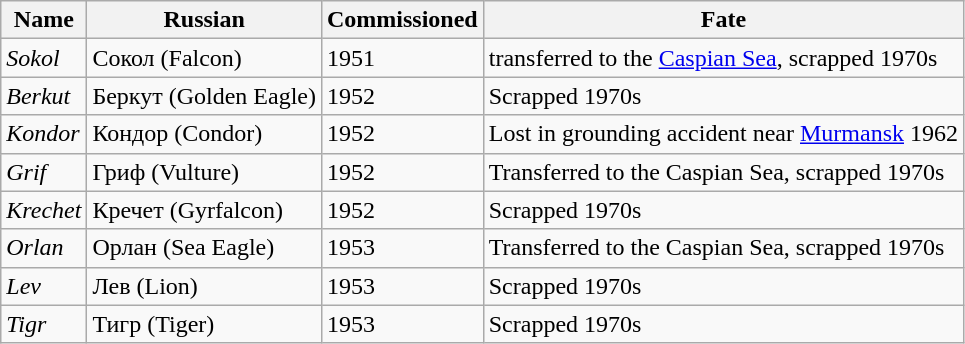<table class="wikitable">
<tr>
<th>Name</th>
<th>Russian</th>
<th>Commissioned</th>
<th>Fate</th>
</tr>
<tr>
<td><em>Sokol</em></td>
<td>Сокол (Falcon)</td>
<td>1951</td>
<td>transferred to the <a href='#'>Caspian Sea</a>, scrapped 1970s</td>
</tr>
<tr>
<td><em>Berkut</em></td>
<td>Беркут (Golden Eagle)</td>
<td>1952</td>
<td>Scrapped 1970s</td>
</tr>
<tr>
<td><em>Kondor</em></td>
<td>Кондор (Condor)</td>
<td>1952</td>
<td>Lost in grounding accident near <a href='#'>Murmansk</a> 1962</td>
</tr>
<tr>
<td><em>Grif</em></td>
<td>Гриф (Vulture)</td>
<td>1952</td>
<td>Transferred to the Caspian Sea, scrapped 1970s</td>
</tr>
<tr>
<td><em>Krechet</em></td>
<td>Кречет (Gyrfalcon)</td>
<td>1952</td>
<td>Scrapped 1970s</td>
</tr>
<tr>
<td><em>Orlan</em></td>
<td>Орлан (Sea Eagle)</td>
<td>1953</td>
<td>Transferred to the Caspian Sea, scrapped 1970s</td>
</tr>
<tr>
<td><em>Lev</em></td>
<td>Лев (Lion)</td>
<td>1953</td>
<td>Scrapped 1970s</td>
</tr>
<tr>
<td><em>Tigr</em></td>
<td>Тигр (Tiger)</td>
<td>1953</td>
<td>Scrapped 1970s</td>
</tr>
</table>
